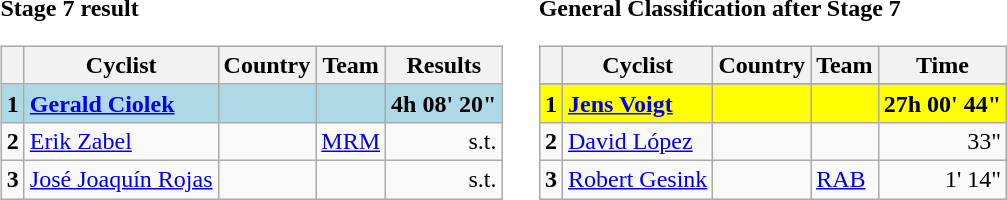<table>
<tr>
<td><strong>Stage 7 result</strong><br><table class="wikitable">
<tr>
<th></th>
<th>Cyclist</th>
<th>Country</th>
<th>Team</th>
<th>Results</th>
</tr>
<tr style="background:lightblue">
<td><strong>1</strong></td>
<td><strong><a href='#'>Gerald Ciolek</a></strong></td>
<td><strong></strong></td>
<td><strong></strong></td>
<td align=right><strong>4h 08' 20"</strong></td>
</tr>
<tr>
<td><strong>2</strong></td>
<td><a href='#'>Erik Zabel</a></td>
<td></td>
<td><a href='#'>MRM</a></td>
<td align=right>s.t.</td>
</tr>
<tr>
<td><strong>3</strong></td>
<td><a href='#'>José Joaquín Rojas</a></td>
<td></td>
<td></td>
<td align=right>s.t.</td>
</tr>
</table>
</td>
<td></td>
<td><strong>General Classification after Stage 7</strong><br><table class="wikitable">
<tr>
<th></th>
<th>Cyclist</th>
<th>Country</th>
<th>Team</th>
<th>Time</th>
</tr>
<tr>
</tr>
<tr style="background:yellow">
<td><strong>1</strong></td>
<td><strong><a href='#'>Jens Voigt</a></strong></td>
<td><strong></strong></td>
<td><strong></strong></td>
<td align=right><strong>27h 00' 44"</strong></td>
</tr>
<tr>
<td><strong>2</strong></td>
<td><a href='#'>David López</a></td>
<td></td>
<td></td>
<td align=right>33"</td>
</tr>
<tr>
<td><strong>3</strong></td>
<td><a href='#'>Robert Gesink</a></td>
<td></td>
<td><a href='#'>RAB</a></td>
<td align=right>1' 14"</td>
</tr>
</table>
</td>
</tr>
</table>
